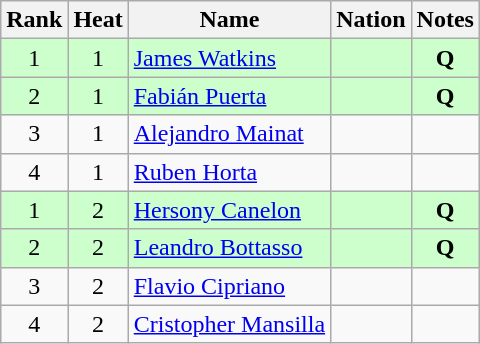<table class="wikitable sortable" style="text-align:center">
<tr>
<th>Rank</th>
<th>Heat</th>
<th>Name</th>
<th>Nation</th>
<th>Notes</th>
</tr>
<tr style="background: #ccffcc;">
<td>1</td>
<td>1</td>
<td align=left><a href='#'>James Watkins</a></td>
<td align=left></td>
<td><strong>Q</strong></td>
</tr>
<tr style="background: #ccffcc;">
<td>2</td>
<td>1</td>
<td align=left><a href='#'>Fabián Puerta</a></td>
<td align=left></td>
<td><strong>Q</strong></td>
</tr>
<tr>
<td>3</td>
<td>1</td>
<td align=left><a href='#'>Alejandro Mainat</a></td>
<td align=left></td>
<td></td>
</tr>
<tr>
<td>4</td>
<td>1</td>
<td align=left><a href='#'>Ruben Horta</a></td>
<td align=left></td>
<td></td>
</tr>
<tr style="background: #ccffcc;">
<td>1</td>
<td>2</td>
<td align=left><a href='#'>Hersony Canelon</a></td>
<td align=left></td>
<td><strong>Q</strong></td>
</tr>
<tr style="background: #ccffcc;">
<td>2</td>
<td>2</td>
<td align=left><a href='#'>Leandro Bottasso</a></td>
<td align=left></td>
<td><strong>Q</strong></td>
</tr>
<tr>
<td>3</td>
<td>2</td>
<td align=left><a href='#'>Flavio Cipriano</a></td>
<td align=left></td>
<td></td>
</tr>
<tr>
<td>4</td>
<td>2</td>
<td align=left><a href='#'>Cristopher Mansilla</a></td>
<td align=left></td>
<td></td>
</tr>
</table>
